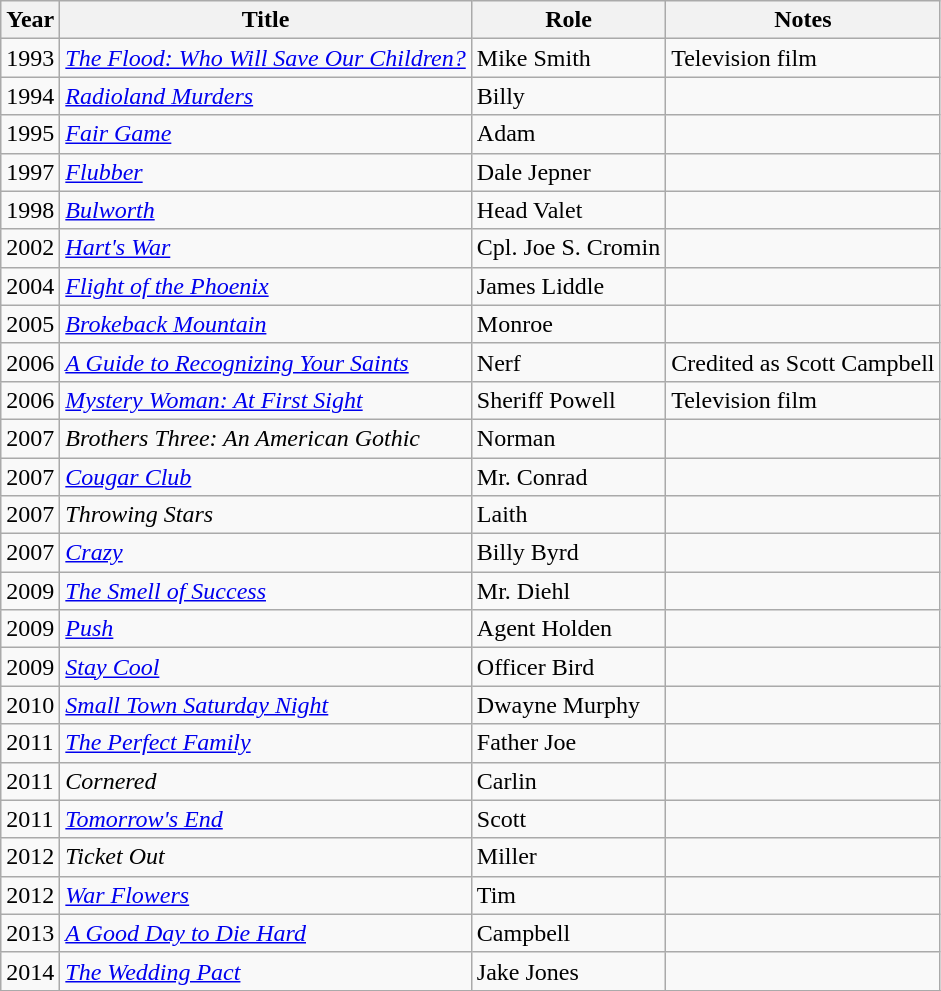<table class="wikitable sortable">
<tr>
<th>Year</th>
<th>Title</th>
<th>Role</th>
<th class="unsortable">Notes</th>
</tr>
<tr>
<td>1993</td>
<td><em><a href='#'>The Flood: Who Will Save Our Children?</a></em></td>
<td>Mike Smith</td>
<td>Television film</td>
</tr>
<tr>
<td>1994</td>
<td><em><a href='#'>Radioland Murders</a></em></td>
<td>Billy</td>
<td></td>
</tr>
<tr>
<td>1995</td>
<td><em><a href='#'>Fair Game</a></em></td>
<td>Adam</td>
<td></td>
</tr>
<tr>
<td>1997</td>
<td><em><a href='#'>Flubber</a></em></td>
<td>Dale Jepner</td>
<td></td>
</tr>
<tr>
<td>1998</td>
<td><em><a href='#'>Bulworth</a></em></td>
<td>Head Valet</td>
<td></td>
</tr>
<tr>
<td>2002</td>
<td><em><a href='#'>Hart's War</a></em></td>
<td>Cpl. Joe S. Cromin</td>
<td></td>
</tr>
<tr>
<td>2004</td>
<td><em><a href='#'>Flight of the Phoenix</a></em></td>
<td>James Liddle</td>
<td></td>
</tr>
<tr>
<td>2005</td>
<td><em><a href='#'>Brokeback Mountain</a></em></td>
<td>Monroe</td>
<td></td>
</tr>
<tr>
<td>2006</td>
<td><em><a href='#'>A Guide to Recognizing Your Saints</a></em></td>
<td>Nerf</td>
<td>Credited as Scott Campbell</td>
</tr>
<tr>
<td>2006</td>
<td><em><a href='#'>Mystery Woman: At First Sight</a></em></td>
<td>Sheriff Powell</td>
<td>Television film</td>
</tr>
<tr>
<td>2007</td>
<td><em>Brothers Three: An American Gothic</em></td>
<td>Norman</td>
<td></td>
</tr>
<tr>
<td>2007</td>
<td><em><a href='#'>Cougar Club</a></em></td>
<td>Mr. Conrad</td>
<td></td>
</tr>
<tr>
<td>2007</td>
<td><em>Throwing Stars</em></td>
<td>Laith</td>
<td></td>
</tr>
<tr>
<td>2007</td>
<td><em><a href='#'>Crazy</a></em></td>
<td>Billy Byrd</td>
<td></td>
</tr>
<tr>
<td>2009</td>
<td><em><a href='#'>The Smell of Success</a></em></td>
<td>Mr. Diehl</td>
<td></td>
</tr>
<tr>
<td>2009</td>
<td><em><a href='#'>Push</a></em></td>
<td>Agent Holden</td>
<td></td>
</tr>
<tr>
<td>2009</td>
<td><em><a href='#'>Stay Cool</a></em></td>
<td>Officer Bird</td>
<td></td>
</tr>
<tr>
<td>2010</td>
<td><em><a href='#'>Small Town Saturday Night</a></em></td>
<td>Dwayne Murphy</td>
<td></td>
</tr>
<tr>
<td>2011</td>
<td><em><a href='#'>The Perfect Family</a></em></td>
<td>Father Joe</td>
<td></td>
</tr>
<tr>
<td>2011</td>
<td><em>Cornered</em></td>
<td>Carlin</td>
<td></td>
</tr>
<tr>
<td>2011</td>
<td><em><a href='#'>Tomorrow's End</a></em></td>
<td>Scott</td>
<td></td>
</tr>
<tr>
<td>2012</td>
<td><em>Ticket Out</em></td>
<td>Miller</td>
<td></td>
</tr>
<tr>
<td>2012</td>
<td><em><a href='#'>War Flowers</a></em></td>
<td>Tim</td>
<td></td>
</tr>
<tr>
<td>2013</td>
<td><em><a href='#'>A Good Day to Die Hard</a></em></td>
<td>Campbell</td>
<td></td>
</tr>
<tr>
<td>2014</td>
<td><em><a href='#'>The Wedding Pact</a></em></td>
<td>Jake Jones</td>
<td></td>
</tr>
<tr>
</tr>
</table>
